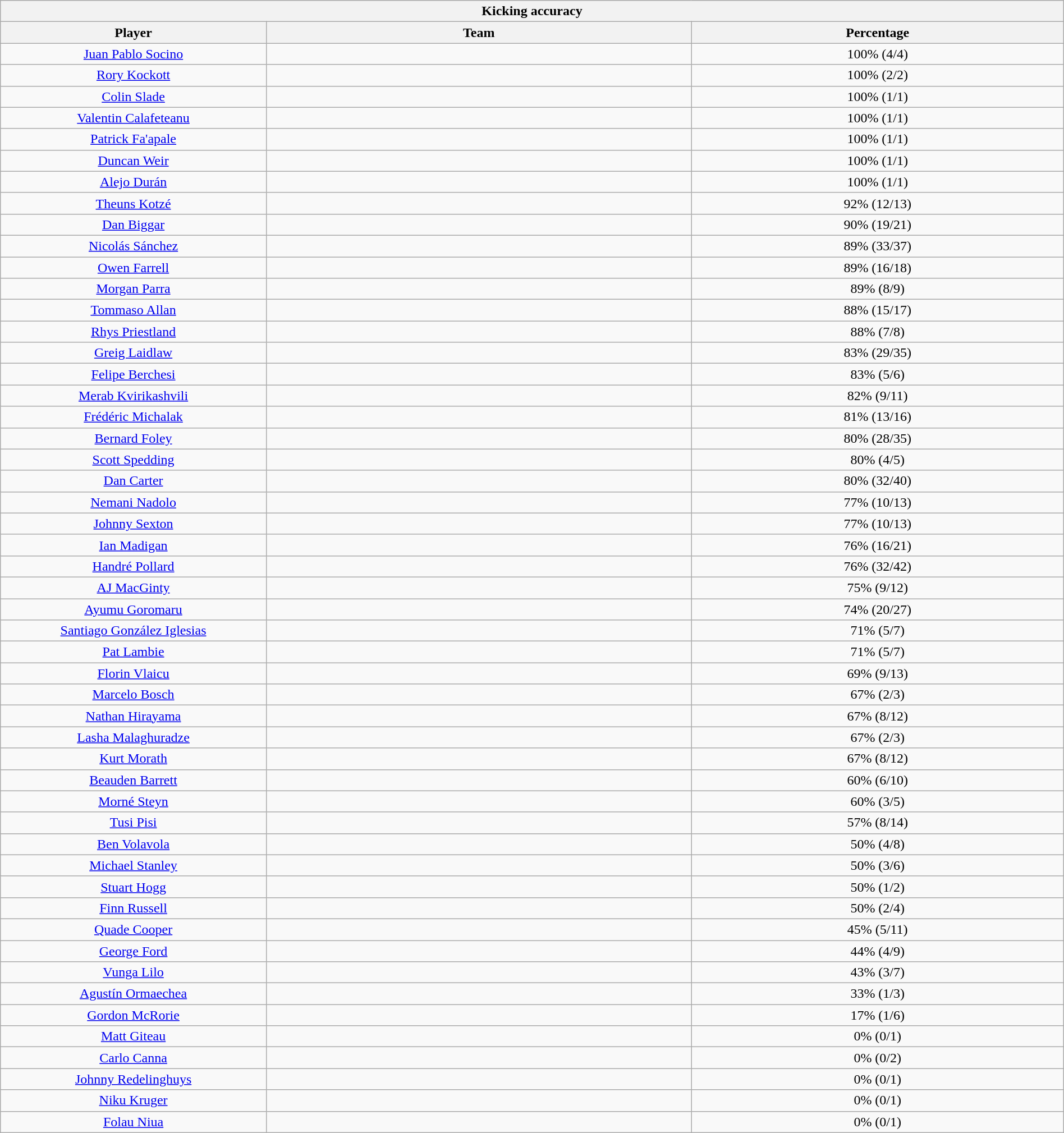<table class="wikitable sortable collapsible collapsed" style="text-align:center;width:100%">
<tr>
<th colspan=100%>Kicking accuracy</th>
</tr>
<tr>
<th style="width:25%">Player</th>
<th style="width:40%">Team</th>
<th style="width:35%">Percentage</th>
</tr>
<tr>
<td><a href='#'>Juan Pablo Socino</a></td>
<td align=left></td>
<td>100% (4/4)</td>
</tr>
<tr>
<td><a href='#'>Rory Kockott</a></td>
<td align=left></td>
<td>100% (2/2)</td>
</tr>
<tr>
<td><a href='#'>Colin Slade</a></td>
<td align=left></td>
<td>100% (1/1)</td>
</tr>
<tr>
<td><a href='#'>Valentin Calafeteanu</a></td>
<td align=left></td>
<td>100% (1/1)</td>
</tr>
<tr>
<td><a href='#'>Patrick Fa'apale</a></td>
<td align=left></td>
<td>100% (1/1)</td>
</tr>
<tr>
<td><a href='#'>Duncan Weir</a></td>
<td align=left></td>
<td>100% (1/1)</td>
</tr>
<tr>
<td><a href='#'>Alejo Durán</a></td>
<td align=left></td>
<td>100% (1/1)</td>
</tr>
<tr>
<td><a href='#'>Theuns Kotzé</a></td>
<td align=left></td>
<td>92% (12/13)</td>
</tr>
<tr>
<td><a href='#'>Dan Biggar</a></td>
<td align=left></td>
<td>90% (19/21)</td>
</tr>
<tr>
<td><a href='#'>Nicolás Sánchez</a></td>
<td align=left></td>
<td>89% (33/37)</td>
</tr>
<tr>
<td><a href='#'>Owen Farrell</a></td>
<td align=left></td>
<td>89% (16/18)</td>
</tr>
<tr>
<td><a href='#'>Morgan Parra</a></td>
<td align=left></td>
<td>89% (8/9)</td>
</tr>
<tr>
<td><a href='#'>Tommaso Allan</a></td>
<td align=left></td>
<td>88% (15/17)</td>
</tr>
<tr>
<td><a href='#'>Rhys Priestland</a></td>
<td align=left></td>
<td>88% (7/8)</td>
</tr>
<tr>
<td><a href='#'>Greig Laidlaw</a></td>
<td align=left></td>
<td>83% (29/35)</td>
</tr>
<tr>
<td><a href='#'>Felipe Berchesi</a></td>
<td align=left></td>
<td>83% (5/6)</td>
</tr>
<tr>
<td><a href='#'>Merab Kvirikashvili</a></td>
<td align=left></td>
<td>82% (9/11)</td>
</tr>
<tr>
<td><a href='#'>Frédéric Michalak</a></td>
<td align=left></td>
<td>81% (13/16)</td>
</tr>
<tr>
<td><a href='#'>Bernard Foley</a></td>
<td align=left></td>
<td>80% (28/35)</td>
</tr>
<tr>
<td><a href='#'>Scott Spedding</a></td>
<td align=left></td>
<td>80% (4/5)</td>
</tr>
<tr>
<td><a href='#'>Dan Carter</a></td>
<td align=left></td>
<td>80% (32/40)</td>
</tr>
<tr>
<td><a href='#'>Nemani Nadolo</a></td>
<td align=left></td>
<td>77% (10/13)</td>
</tr>
<tr>
<td><a href='#'>Johnny Sexton</a></td>
<td align=left></td>
<td>77% (10/13)</td>
</tr>
<tr>
<td><a href='#'>Ian Madigan</a></td>
<td align=left></td>
<td>76% (16/21)</td>
</tr>
<tr>
<td><a href='#'>Handré Pollard</a></td>
<td align=left></td>
<td>76% (32/42)</td>
</tr>
<tr>
<td><a href='#'>AJ MacGinty</a></td>
<td align=left></td>
<td>75% (9/12)</td>
</tr>
<tr>
<td><a href='#'>Ayumu Goromaru</a></td>
<td align=left></td>
<td>74% (20/27)</td>
</tr>
<tr>
<td><a href='#'>Santiago González Iglesias</a></td>
<td align=left></td>
<td>71% (5/7)</td>
</tr>
<tr>
<td><a href='#'>Pat Lambie</a></td>
<td align=left></td>
<td>71% (5/7)</td>
</tr>
<tr>
<td><a href='#'>Florin Vlaicu</a></td>
<td align=left></td>
<td>69% (9/13)</td>
</tr>
<tr>
<td><a href='#'>Marcelo Bosch</a></td>
<td align=left></td>
<td>67% (2/3)</td>
</tr>
<tr>
<td><a href='#'>Nathan Hirayama</a></td>
<td align=left></td>
<td>67% (8/12)</td>
</tr>
<tr>
<td><a href='#'>Lasha Malaghuradze</a></td>
<td align=left></td>
<td>67% (2/3)</td>
</tr>
<tr>
<td><a href='#'>Kurt Morath</a></td>
<td align=left></td>
<td>67% (8/12)</td>
</tr>
<tr>
<td><a href='#'>Beauden Barrett</a></td>
<td align=left></td>
<td>60% (6/10)</td>
</tr>
<tr>
<td><a href='#'>Morné Steyn</a></td>
<td align=left></td>
<td>60% (3/5)</td>
</tr>
<tr>
<td><a href='#'>Tusi Pisi</a></td>
<td align=left></td>
<td>57% (8/14)</td>
</tr>
<tr>
<td><a href='#'>Ben Volavola</a></td>
<td align=left></td>
<td>50% (4/8)</td>
</tr>
<tr>
<td><a href='#'>Michael Stanley</a></td>
<td align=left></td>
<td>50% (3/6)</td>
</tr>
<tr>
<td><a href='#'>Stuart Hogg</a></td>
<td align=left></td>
<td>50% (1/2)</td>
</tr>
<tr>
<td><a href='#'>Finn Russell</a></td>
<td align=left></td>
<td>50% (2/4)</td>
</tr>
<tr>
<td><a href='#'>Quade Cooper</a></td>
<td align=left></td>
<td>45% (5/11)</td>
</tr>
<tr>
<td><a href='#'>George Ford</a></td>
<td align=left></td>
<td>44% (4/9)</td>
</tr>
<tr>
<td><a href='#'>Vunga Lilo</a></td>
<td align=left></td>
<td>43% (3/7)</td>
</tr>
<tr>
<td><a href='#'>Agustín Ormaechea</a></td>
<td align=left></td>
<td>33% (1/3)</td>
</tr>
<tr>
<td><a href='#'>Gordon McRorie</a></td>
<td align=left></td>
<td>17% (1/6)</td>
</tr>
<tr>
<td><a href='#'>Matt Giteau</a></td>
<td align=left></td>
<td>0% (0/1)</td>
</tr>
<tr>
<td><a href='#'>Carlo Canna</a></td>
<td align=left></td>
<td>0% (0/2)</td>
</tr>
<tr>
<td><a href='#'>Johnny Redelinghuys</a></td>
<td align=left></td>
<td>0% (0/1)</td>
</tr>
<tr>
<td><a href='#'>Niku Kruger</a></td>
<td align=left></td>
<td>0% (0/1)</td>
</tr>
<tr>
<td><a href='#'>Folau Niua</a></td>
<td align=left></td>
<td>0% (0/1)</td>
</tr>
</table>
